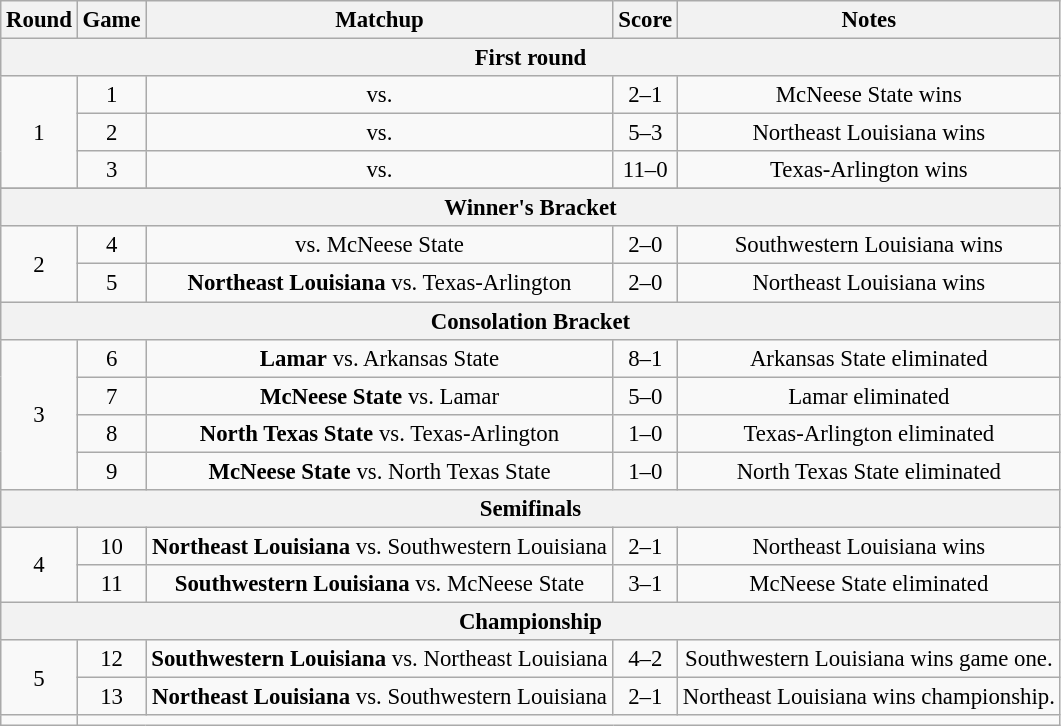<table class="wikitable" style="font-size: 95%;text-align:center">
<tr align="center">
<th>Round</th>
<th>Game</th>
<th>Matchup</th>
<th>Score</th>
<th>Notes</th>
</tr>
<tr>
<th colspan="8">First round</th>
</tr>
<tr>
<td rowspan="3">1</td>
<td>1</td>
<td><strong></strong> vs. </td>
<td>2–1</td>
<td>McNeese State wins</td>
</tr>
<tr>
<td>2</td>
<td><strong></strong> vs. </td>
<td>5–3</td>
<td>Northeast Louisiana wins</td>
</tr>
<tr>
<td>3</td>
<td><strong></strong> vs. </td>
<td>11–0</td>
<td>Texas-Arlington wins</td>
</tr>
<tr>
</tr>
<tr>
<th colspan="8">Winner's Bracket</th>
</tr>
<tr>
<td rowspan="2">2</td>
<td>4</td>
<td><strong></strong> vs. McNeese State</td>
<td>2–0</td>
<td>Southwestern Louisiana wins</td>
</tr>
<tr>
<td>5</td>
<td><strong>Northeast Louisiana</strong> vs. Texas-Arlington</td>
<td>2–0</td>
<td>Northeast Louisiana wins</td>
</tr>
<tr>
<th colspan="8">Consolation Bracket</th>
</tr>
<tr>
<td rowspan=" 4">3</td>
<td>6</td>
<td><strong>Lamar</strong> vs. Arkansas State</td>
<td>8–1</td>
<td>Arkansas State eliminated</td>
</tr>
<tr>
<td>7</td>
<td><strong>McNeese State</strong> vs. Lamar</td>
<td>5–0</td>
<td>Lamar eliminated</td>
</tr>
<tr>
<td>8</td>
<td><strong>North Texas State</strong> vs. Texas-Arlington</td>
<td>1–0</td>
<td>Texas-Arlington eliminated</td>
</tr>
<tr>
<td>9</td>
<td><strong>McNeese State</strong> vs. North Texas State</td>
<td>1–0</td>
<td>North Texas State eliminated</td>
</tr>
<tr>
<th colspan="8">Semifinals</th>
</tr>
<tr>
<td rowspan="2">4</td>
<td>10</td>
<td><strong>Northeast Louisiana</strong> vs. Southwestern Louisiana</td>
<td>2–1</td>
<td>Northeast Louisiana wins</td>
</tr>
<tr>
<td>11</td>
<td><strong>Southwestern Louisiana</strong> vs. McNeese State</td>
<td>3–1</td>
<td>McNeese State eliminated</td>
</tr>
<tr>
<th colspan="8">Championship</th>
</tr>
<tr>
<td rowspan="2">5</td>
<td>12</td>
<td><strong>Southwestern Louisiana</strong> vs. Northeast Louisiana</td>
<td>4–2</td>
<td>Southwestern Louisiana wins game one.</td>
</tr>
<tr>
<td>13</td>
<td><strong>Northeast Louisiana</strong> vs. Southwestern Louisiana</td>
<td>2–1</td>
<td>Northeast Louisiana wins championship.</td>
</tr>
<tr>
<td></td>
</tr>
</table>
